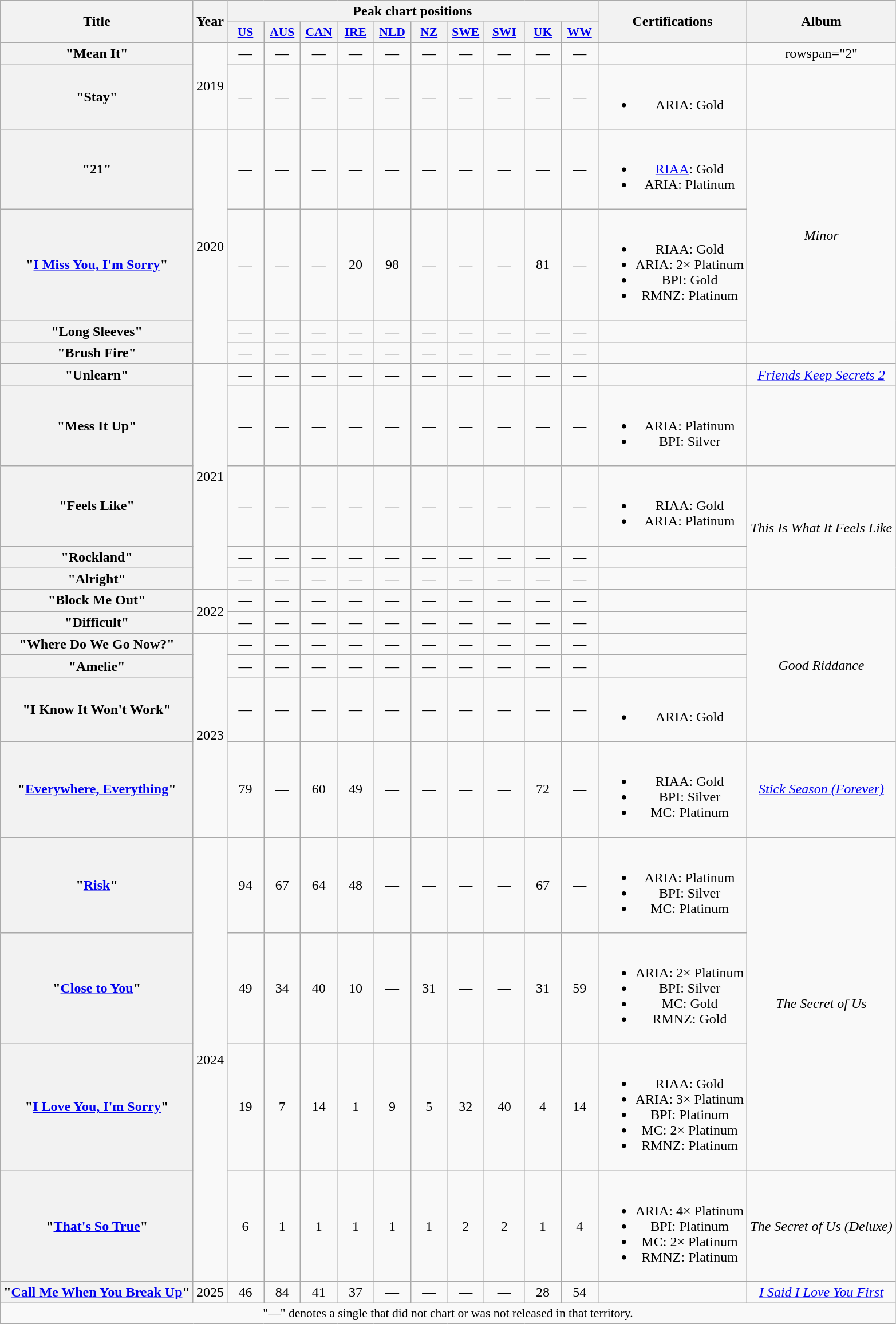<table class="wikitable plainrowheaders" style="text-align:center">
<tr>
<th scope="col" rowspan="2">Title</th>
<th scope="col" rowspan="2">Year</th>
<th scope="col" colspan="10">Peak chart positions</th>
<th scope="col" rowspan="2">Certifications</th>
<th scope="col" rowspan="2">Album</th>
</tr>
<tr>
<th scope="col" style="width:2.5em;font-size:90%;"><a href='#'>US</a><br></th>
<th scope="col" style="width:2.5em;font-size:90%;"><a href='#'>AUS</a><br></th>
<th scope="col" style="width:2.5em;font-size:90%;"><a href='#'>CAN</a><br></th>
<th scope="col" style="width:2.5em;font-size:90%;"><a href='#'>IRE</a><br></th>
<th scope="col" style="width:2.5em;font-size:90%;"><a href='#'>NLD</a><br></th>
<th scope="col" style="width:2.5em;font-size:90%;"><a href='#'>NZ</a><br></th>
<th scope="col" style="width:2.5em;font-size:90%;"><a href='#'>SWE</a><br></th>
<th scope="col" style="width:2.8em;font-size:90%;"><a href='#'>SWI</a><br></th>
<th scope="col" style="width:2.5em;font-size:90%;"><a href='#'>UK</a><br></th>
<th scope="col" style="width:2.5em;font-size:90%;"><a href='#'>WW</a><br></th>
</tr>
<tr>
<th scope="row">"Mean It"</th>
<td rowspan="2">2019</td>
<td>—</td>
<td>—</td>
<td>—</td>
<td>—</td>
<td>—</td>
<td>—</td>
<td>—</td>
<td>—</td>
<td>—</td>
<td>—</td>
<td></td>
<td>rowspan="2" </td>
</tr>
<tr>
<th scope="row">"Stay"</th>
<td>—</td>
<td>—</td>
<td>—</td>
<td>—</td>
<td>—</td>
<td>—</td>
<td>—</td>
<td>—</td>
<td>—</td>
<td>—</td>
<td><br><ul><li>ARIA: Gold</li></ul></td>
</tr>
<tr>
<th scope="row">"21"</th>
<td rowspan="4">2020</td>
<td>—</td>
<td>—</td>
<td>—</td>
<td>—</td>
<td>—</td>
<td>—</td>
<td>—</td>
<td>—</td>
<td>—</td>
<td>—</td>
<td><br><ul><li><a href='#'>RIAA</a>: Gold</li><li>ARIA: Platinum</li></ul></td>
<td rowspan="3"><em>Minor</em></td>
</tr>
<tr>
<th scope="row">"<a href='#'>I Miss You, I'm Sorry</a>"</th>
<td>—</td>
<td>—</td>
<td>—</td>
<td>20</td>
<td>98</td>
<td>—</td>
<td>—</td>
<td>—</td>
<td>81</td>
<td>—</td>
<td><br><ul><li>RIAA: Gold</li><li>ARIA: 2× Platinum</li><li>BPI: Gold</li><li>RMNZ: Platinum</li></ul></td>
</tr>
<tr>
<th scope="row">"Long Sleeves"</th>
<td>—</td>
<td>—</td>
<td>—</td>
<td>—</td>
<td>—</td>
<td>—</td>
<td>—</td>
<td>—</td>
<td>—</td>
<td>—</td>
<td></td>
</tr>
<tr>
<th scope="row">"Brush Fire"</th>
<td>—</td>
<td>—</td>
<td>—</td>
<td>—</td>
<td>—</td>
<td>—</td>
<td>—</td>
<td>—</td>
<td>—</td>
<td>—</td>
<td></td>
<td></td>
</tr>
<tr>
<th scope="row">"Unlearn"<br></th>
<td rowspan="5">2021</td>
<td>—</td>
<td>—</td>
<td>—</td>
<td>—</td>
<td>—</td>
<td>—</td>
<td>—</td>
<td>—</td>
<td>—</td>
<td>—</td>
<td></td>
<td><em><a href='#'>Friends Keep Secrets 2</a></em></td>
</tr>
<tr>
<th scope="row">"Mess It Up"</th>
<td>—</td>
<td>—</td>
<td>—</td>
<td>—</td>
<td>—</td>
<td>—</td>
<td>—</td>
<td>—</td>
<td>—</td>
<td>—</td>
<td><br><ul><li>ARIA: Platinum</li><li>BPI: Silver</li></ul></td>
<td></td>
</tr>
<tr>
<th scope="row">"Feels Like"</th>
<td>—</td>
<td>—</td>
<td>—</td>
<td>—</td>
<td>—</td>
<td>—</td>
<td>—</td>
<td>—</td>
<td>—</td>
<td>—</td>
<td><br><ul><li>RIAA: Gold</li><li>ARIA: Platinum</li></ul></td>
<td rowspan="3"><em>This Is What It Feels Like</em></td>
</tr>
<tr>
<th scope="row">"Rockland"</th>
<td>—</td>
<td>—</td>
<td>—</td>
<td>—</td>
<td>—</td>
<td>—</td>
<td>—</td>
<td>—</td>
<td>—</td>
<td>—</td>
<td></td>
</tr>
<tr>
<th scope="row">"Alright"</th>
<td>—</td>
<td>—</td>
<td>—</td>
<td>—</td>
<td>—</td>
<td>—</td>
<td>—</td>
<td>—</td>
<td>—</td>
<td>—</td>
<td></td>
</tr>
<tr>
<th scope="row">"Block Me Out"</th>
<td rowspan="2">2022</td>
<td>—</td>
<td>—</td>
<td>—</td>
<td>—</td>
<td>—</td>
<td>—</td>
<td>—</td>
<td>—</td>
<td>—</td>
<td>—</td>
<td></td>
<td rowspan="5"><em>Good Riddance</em></td>
</tr>
<tr>
<th scope="row">"Difficult"</th>
<td>—</td>
<td>—</td>
<td>—</td>
<td>—</td>
<td>—</td>
<td>—</td>
<td>—</td>
<td>—</td>
<td>—</td>
<td>—</td>
<td></td>
</tr>
<tr>
<th scope="row">"Where Do We Go Now?"</th>
<td rowspan="4">2023</td>
<td>—</td>
<td>—</td>
<td>—</td>
<td>—</td>
<td>—</td>
<td>—</td>
<td>—</td>
<td>—</td>
<td>—</td>
<td>—</td>
<td></td>
</tr>
<tr>
<th scope="row">"Amelie"</th>
<td>—</td>
<td>—</td>
<td>—</td>
<td>—</td>
<td>—</td>
<td>—</td>
<td>—</td>
<td>—</td>
<td>—</td>
<td>—</td>
<td></td>
</tr>
<tr>
<th scope="row">"I Know It Won't Work"</th>
<td>—</td>
<td>—</td>
<td>—</td>
<td>—</td>
<td>—</td>
<td>—</td>
<td>—</td>
<td>—</td>
<td>—</td>
<td>—</td>
<td><br><ul><li>ARIA: Gold</li></ul></td>
</tr>
<tr>
<th scope="row">"<a href='#'>Everywhere, Everything</a>"<br></th>
<td>79</td>
<td>—</td>
<td>60</td>
<td>49</td>
<td>—</td>
<td>—</td>
<td>—</td>
<td>—</td>
<td>72</td>
<td>—</td>
<td><br><ul><li>RIAA: Gold</li><li>BPI: Silver</li><li>MC: Platinum</li></ul></td>
<td><em><a href='#'>Stick Season (Forever)</a></em></td>
</tr>
<tr>
<th scope="row">"<a href='#'>Risk</a>"</th>
<td rowspan="4">2024</td>
<td>94</td>
<td>67</td>
<td>64</td>
<td>48</td>
<td>—</td>
<td>—</td>
<td>—</td>
<td>—</td>
<td>67</td>
<td>—</td>
<td><br><ul><li>ARIA: Platinum</li><li>BPI: Silver</li><li>MC: Platinum</li></ul></td>
<td rowspan="3"><em>The Secret of Us</em></td>
</tr>
<tr>
<th scope="row">"<a href='#'>Close to You</a>"</th>
<td>49</td>
<td>34</td>
<td>40</td>
<td>10</td>
<td>—</td>
<td>31</td>
<td>—</td>
<td>—</td>
<td>31</td>
<td>59</td>
<td><br><ul><li>ARIA: 2× Platinum</li><li>BPI: Silver</li><li>MC: Gold</li><li>RMNZ: Gold</li></ul></td>
</tr>
<tr>
<th scope="row">"<a href='#'>I Love You, I'm Sorry</a>"</th>
<td>19</td>
<td>7</td>
<td>14</td>
<td>1</td>
<td>9</td>
<td>5</td>
<td>32</td>
<td>40</td>
<td>4</td>
<td>14</td>
<td><br><ul><li>RIAA: Gold</li><li>ARIA: 3× Platinum</li><li>BPI: Platinum</li><li>MC: 2× Platinum</li><li>RMNZ: Platinum</li></ul></td>
</tr>
<tr>
<th scope="row">"<a href='#'>That's So True</a>"</th>
<td>6</td>
<td>1</td>
<td>1</td>
<td>1</td>
<td>1</td>
<td>1</td>
<td>2</td>
<td>2</td>
<td>1</td>
<td>4</td>
<td><br><ul><li>ARIA: 4× Platinum</li><li>BPI: Platinum</li><li>MC: 2× Platinum</li><li>RMNZ: Platinum</li></ul></td>
<td><em>The Secret of Us (Deluxe)</em></td>
</tr>
<tr>
<th scope="row">"<a href='#'>Call Me When You Break Up</a>"<br></th>
<td>2025</td>
<td>46</td>
<td>84</td>
<td>41</td>
<td>37</td>
<td>—</td>
<td>—</td>
<td>—</td>
<td>—</td>
<td>28</td>
<td>54</td>
<td></td>
<td><em><a href='#'>I Said I Love You First</a></em></td>
</tr>
<tr>
<td colspan="15" style="font-size:90%">"—" denotes a single that did not chart or was not released in that territory.</td>
</tr>
</table>
